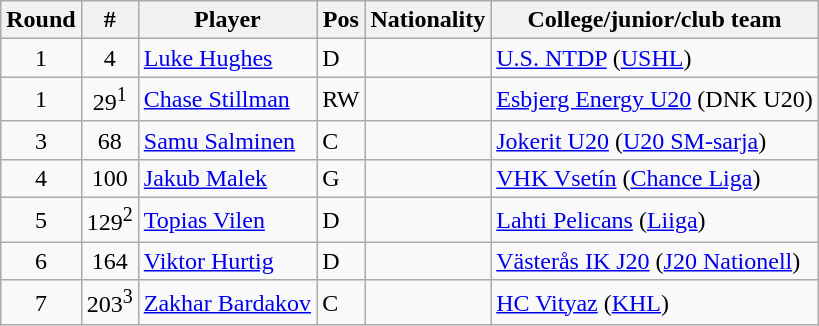<table class="wikitable">
<tr>
<th>Round</th>
<th>#</th>
<th>Player</th>
<th>Pos</th>
<th>Nationality</th>
<th>College/junior/club team</th>
</tr>
<tr>
<td style="text-align:center;">1</td>
<td style="text-align:center;">4</td>
<td><a href='#'>Luke Hughes</a></td>
<td>D</td>
<td></td>
<td><a href='#'>U.S. NTDP</a> (<a href='#'>USHL</a>)</td>
</tr>
<tr>
<td style="text-align:center;">1</td>
<td style="text-align:center;">29<sup>1</sup></td>
<td><a href='#'>Chase Stillman</a></td>
<td>RW</td>
<td></td>
<td><a href='#'>Esbjerg Energy U20</a> (DNK U20)</td>
</tr>
<tr>
<td style="text-align:center;">3</td>
<td style="text-align:center;">68</td>
<td><a href='#'>Samu Salminen</a></td>
<td>C</td>
<td></td>
<td><a href='#'>Jokerit U20</a> (<a href='#'>U20 SM-sarja</a>)</td>
</tr>
<tr>
<td style="text-align:center;">4</td>
<td style="text-align:center;">100</td>
<td><a href='#'>Jakub Malek</a></td>
<td>G</td>
<td></td>
<td><a href='#'>VHK Vsetín</a> (<a href='#'>Chance Liga</a>)</td>
</tr>
<tr>
<td style="text-align:center;">5</td>
<td style="text-align:center;">129<sup>2</sup></td>
<td><a href='#'>Topias Vilen</a></td>
<td>D</td>
<td></td>
<td><a href='#'>Lahti Pelicans</a> (<a href='#'>Liiga</a>)</td>
</tr>
<tr>
<td style="text-align:center;">6</td>
<td style="text-align:center;">164</td>
<td><a href='#'>Viktor Hurtig</a></td>
<td>D</td>
<td></td>
<td><a href='#'>Västerås IK J20</a> (<a href='#'>J20 Nationell</a>)</td>
</tr>
<tr>
<td style="text-align:center;">7</td>
<td style="text-align:center;">203<sup>3</sup></td>
<td><a href='#'>Zakhar Bardakov</a></td>
<td>C</td>
<td></td>
<td><a href='#'>HC Vityaz</a> (<a href='#'>KHL</a>)</td>
</tr>
</table>
